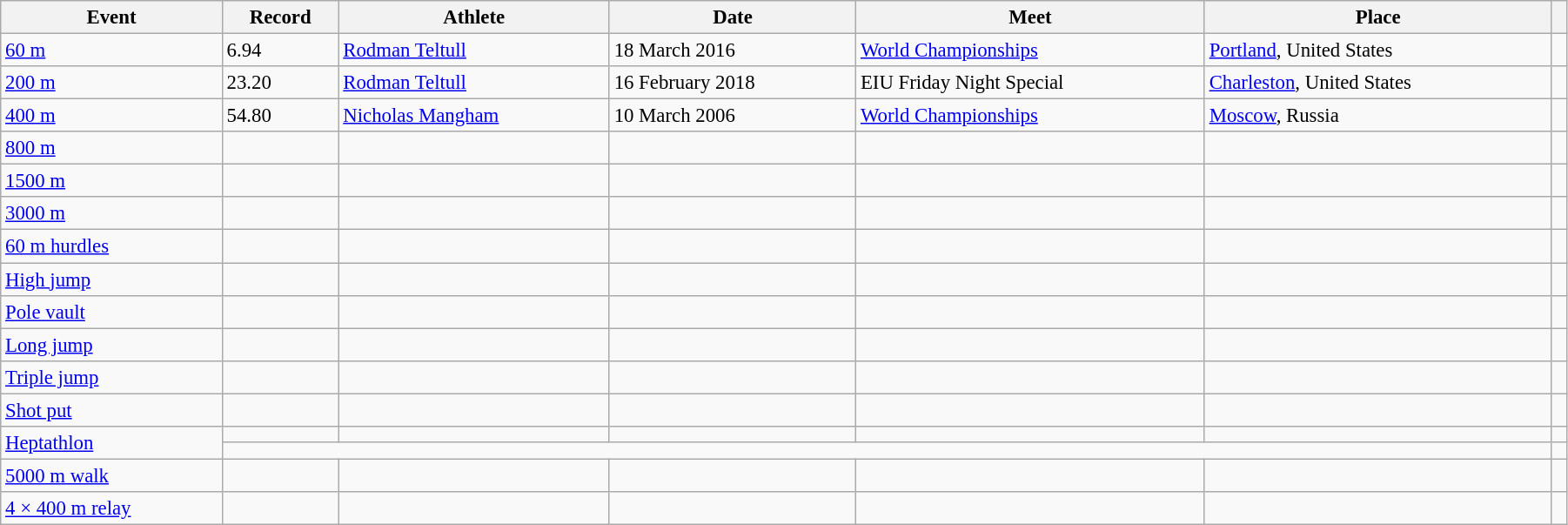<table class="wikitable" style="font-size:95%; width: 95%;">
<tr>
<th>Event</th>
<th>Record</th>
<th>Athlete</th>
<th>Date</th>
<th>Meet</th>
<th>Place</th>
<th></th>
</tr>
<tr>
<td><a href='#'>60 m</a></td>
<td>6.94</td>
<td><a href='#'>Rodman Teltull</a></td>
<td>18 March 2016</td>
<td><a href='#'>World Championships</a></td>
<td><a href='#'>Portland</a>, United States</td>
<td></td>
</tr>
<tr>
<td><a href='#'>200 m</a></td>
<td>23.20</td>
<td><a href='#'>Rodman Teltull</a></td>
<td>16 February 2018</td>
<td>EIU Friday Night Special</td>
<td><a href='#'>Charleston</a>, United States</td>
<td></td>
</tr>
<tr>
<td><a href='#'>400 m</a></td>
<td>54.80</td>
<td><a href='#'>Nicholas Mangham</a></td>
<td>10 March 2006</td>
<td><a href='#'>World Championships</a></td>
<td><a href='#'>Moscow</a>, Russia</td>
<td></td>
</tr>
<tr>
<td><a href='#'>800 m</a></td>
<td></td>
<td></td>
<td></td>
<td></td>
<td></td>
<td></td>
</tr>
<tr>
<td><a href='#'>1500 m</a></td>
<td></td>
<td></td>
<td></td>
<td></td>
<td></td>
<td></td>
</tr>
<tr>
<td><a href='#'>3000 m</a></td>
<td></td>
<td></td>
<td></td>
<td></td>
<td></td>
<td></td>
</tr>
<tr>
<td><a href='#'>60 m hurdles</a></td>
<td></td>
<td></td>
<td></td>
<td></td>
<td></td>
<td></td>
</tr>
<tr>
<td><a href='#'>High jump</a></td>
<td></td>
<td></td>
<td></td>
<td></td>
<td></td>
<td></td>
</tr>
<tr>
<td><a href='#'>Pole vault</a></td>
<td></td>
<td></td>
<td></td>
<td></td>
<td></td>
<td></td>
</tr>
<tr>
<td><a href='#'>Long jump</a></td>
<td></td>
<td></td>
<td></td>
<td></td>
<td></td>
<td></td>
</tr>
<tr>
<td><a href='#'>Triple jump</a></td>
<td></td>
<td></td>
<td></td>
<td></td>
<td></td>
<td></td>
</tr>
<tr>
<td><a href='#'>Shot put</a></td>
<td></td>
<td></td>
<td></td>
<td></td>
<td></td>
<td></td>
</tr>
<tr>
<td rowspan=2><a href='#'>Heptathlon</a></td>
<td></td>
<td></td>
<td></td>
<td></td>
<td></td>
<td></td>
</tr>
<tr>
<td colspan=5></td>
<td></td>
</tr>
<tr>
<td><a href='#'>5000 m walk</a></td>
<td></td>
<td></td>
<td></td>
<td></td>
<td></td>
<td></td>
</tr>
<tr>
<td><a href='#'>4 × 400 m relay</a></td>
<td></td>
<td></td>
<td></td>
<td></td>
<td></td>
<td></td>
</tr>
</table>
